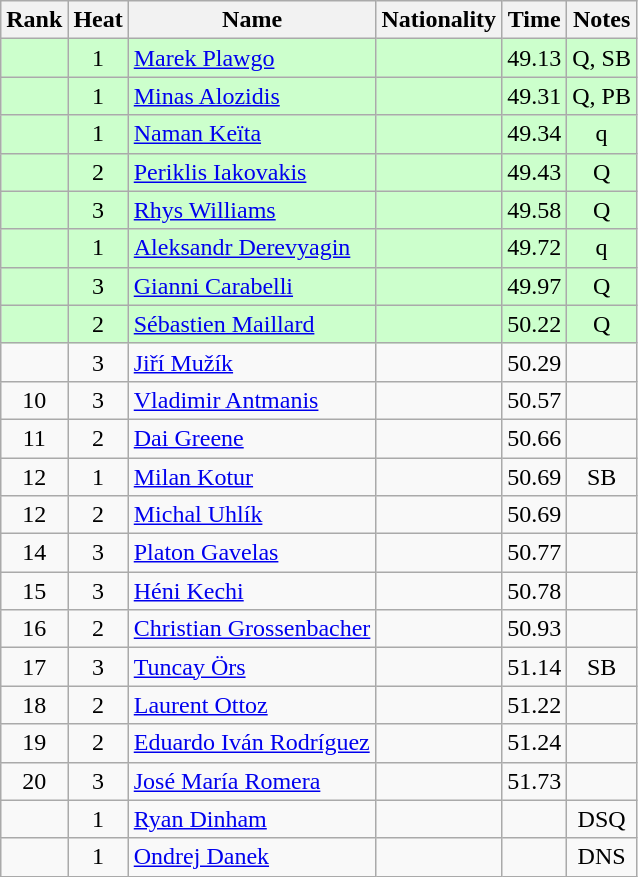<table class="wikitable sortable" style="text-align:center">
<tr>
<th>Rank</th>
<th>Heat</th>
<th>Name</th>
<th>Nationality</th>
<th>Time</th>
<th>Notes</th>
</tr>
<tr bgcolor=ccffcc>
<td></td>
<td>1</td>
<td align=left><a href='#'>Marek Plawgo</a></td>
<td align=left></td>
<td>49.13</td>
<td>Q, SB</td>
</tr>
<tr bgcolor=ccffcc>
<td></td>
<td>1</td>
<td align=left><a href='#'>Minas Alozidis</a></td>
<td align=left></td>
<td>49.31</td>
<td>Q, PB</td>
</tr>
<tr bgcolor=ccffcc>
<td></td>
<td>1</td>
<td align=left><a href='#'>Naman Keïta</a></td>
<td align=left></td>
<td>49.34</td>
<td>q</td>
</tr>
<tr bgcolor=ccffcc>
<td></td>
<td>2</td>
<td align=left><a href='#'>Periklis Iakovakis</a></td>
<td align=left></td>
<td>49.43</td>
<td>Q</td>
</tr>
<tr bgcolor=ccffcc>
<td></td>
<td>3</td>
<td align=left><a href='#'>Rhys Williams</a></td>
<td align=left></td>
<td>49.58</td>
<td>Q</td>
</tr>
<tr bgcolor=ccffcc>
<td></td>
<td>1</td>
<td align=left><a href='#'>Aleksandr Derevyagin</a></td>
<td align=left></td>
<td>49.72</td>
<td>q</td>
</tr>
<tr bgcolor=ccffcc>
<td></td>
<td>3</td>
<td align=left><a href='#'>Gianni Carabelli</a></td>
<td align=left></td>
<td>49.97</td>
<td>Q</td>
</tr>
<tr bgcolor=ccffcc>
<td></td>
<td>2</td>
<td align=left><a href='#'>Sébastien Maillard</a></td>
<td align=left></td>
<td>50.22</td>
<td>Q</td>
</tr>
<tr>
<td></td>
<td>3</td>
<td align=left><a href='#'>Jiří Mužík</a></td>
<td align=left></td>
<td>50.29</td>
<td></td>
</tr>
<tr>
<td>10</td>
<td>3</td>
<td align=left><a href='#'>Vladimir Antmanis</a></td>
<td align=left></td>
<td>50.57</td>
<td></td>
</tr>
<tr>
<td>11</td>
<td>2</td>
<td align=left><a href='#'>Dai Greene</a></td>
<td align=left></td>
<td>50.66</td>
<td></td>
</tr>
<tr>
<td>12</td>
<td>1</td>
<td align=left><a href='#'>Milan Kotur</a></td>
<td align=left></td>
<td>50.69</td>
<td>SB</td>
</tr>
<tr>
<td>12</td>
<td>2</td>
<td align=left><a href='#'>Michal Uhlík</a></td>
<td align=left></td>
<td>50.69</td>
<td></td>
</tr>
<tr>
<td>14</td>
<td>3</td>
<td align=left><a href='#'>Platon Gavelas</a></td>
<td align=left></td>
<td>50.77</td>
<td></td>
</tr>
<tr>
<td>15</td>
<td>3</td>
<td align=left><a href='#'>Héni Kechi</a></td>
<td align=left></td>
<td>50.78</td>
<td></td>
</tr>
<tr>
<td>16</td>
<td>2</td>
<td align=left><a href='#'>Christian Grossenbacher</a></td>
<td align=left></td>
<td>50.93</td>
<td></td>
</tr>
<tr>
<td>17</td>
<td>3</td>
<td align=left><a href='#'>Tuncay Örs</a></td>
<td align=left></td>
<td>51.14</td>
<td>SB</td>
</tr>
<tr>
<td>18</td>
<td>2</td>
<td align=left><a href='#'>Laurent Ottoz</a></td>
<td align=left></td>
<td>51.22</td>
<td></td>
</tr>
<tr>
<td>19</td>
<td>2</td>
<td align=left><a href='#'>Eduardo Iván Rodríguez</a></td>
<td align=left></td>
<td>51.24</td>
<td></td>
</tr>
<tr>
<td>20</td>
<td>3</td>
<td align=left><a href='#'>José María Romera</a></td>
<td align=left></td>
<td>51.73</td>
<td></td>
</tr>
<tr>
<td></td>
<td>1</td>
<td align=left><a href='#'>Ryan Dinham</a></td>
<td align=left></td>
<td></td>
<td>DSQ</td>
</tr>
<tr>
<td></td>
<td>1</td>
<td align=left><a href='#'>Ondrej Danek</a></td>
<td align=left></td>
<td></td>
<td>DNS</td>
</tr>
</table>
